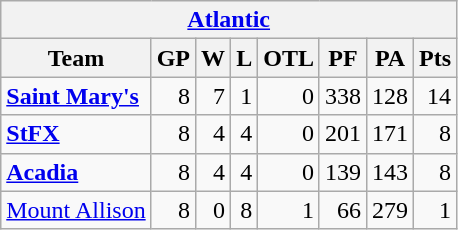<table class="wikitable" align="left">
<tr>
<th colspan="8"><a href='#'>Atlantic</a></th>
</tr>
<tr>
<th>Team</th>
<th>GP</th>
<th>W</th>
<th>L</th>
<th>OTL</th>
<th>PF</th>
<th>PA</th>
<th>Pts</th>
</tr>
<tr align="right">
<td align="left"><strong><a href='#'>Saint Mary's</a></strong></td>
<td>8</td>
<td>7</td>
<td>1</td>
<td>0</td>
<td>338</td>
<td>128</td>
<td>14</td>
</tr>
<tr align="right">
<td align="left"><strong><a href='#'>StFX</a></strong></td>
<td>8</td>
<td>4</td>
<td>4</td>
<td>0</td>
<td>201</td>
<td>171</td>
<td>8</td>
</tr>
<tr align="right">
<td align="left"><strong><a href='#'>Acadia</a></strong></td>
<td>8</td>
<td>4</td>
<td>4</td>
<td>0</td>
<td>139</td>
<td>143</td>
<td>8</td>
</tr>
<tr align="right">
<td align="left"><a href='#'>Mount Allison</a></td>
<td>8</td>
<td>0</td>
<td>8</td>
<td>1</td>
<td>66</td>
<td>279</td>
<td>1</td>
</tr>
</table>
